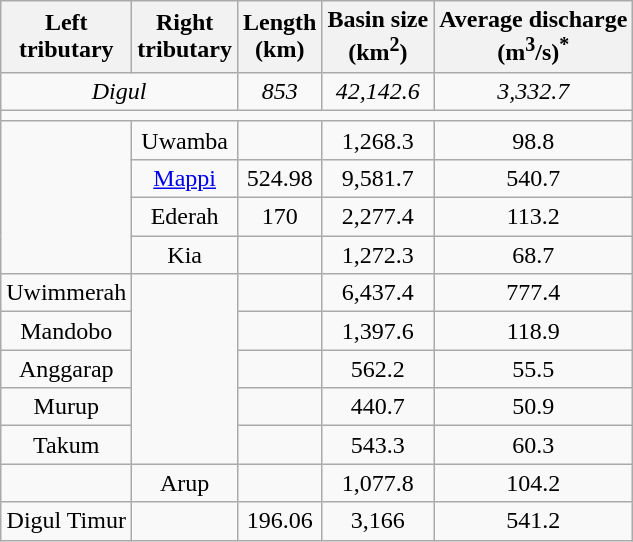<table class="wikitable" style="text-align:center;">
<tr>
<th>Left<br>tributary</th>
<th>Right<br>tributary</th>
<th>Length<br>(km)</th>
<th>Basin size<br>(km<sup>2</sup>)</th>
<th>Average discharge<br>(m<sup>3</sup>/s)<sup>*</sup></th>
</tr>
<tr>
<td colspan="2"><em>Digul</em></td>
<td><em>853</em></td>
<td><em>42,142.6</em></td>
<td><em>3,332.7</em></td>
</tr>
<tr>
<td colspan="5"></td>
</tr>
<tr>
<td rowspan="4"></td>
<td>Uwamba</td>
<td></td>
<td>1,268.3</td>
<td>98.8</td>
</tr>
<tr>
<td><a href='#'>Mappi</a></td>
<td>524.98</td>
<td>9,581.7</td>
<td>540.7</td>
</tr>
<tr>
<td>Ederah</td>
<td>170</td>
<td>2,277.4</td>
<td>113.2</td>
</tr>
<tr>
<td>Kia</td>
<td></td>
<td>1,272.3</td>
<td>68.7</td>
</tr>
<tr>
<td>Uwimmerah</td>
<td rowspan="5"></td>
<td></td>
<td>6,437.4</td>
<td>777.4</td>
</tr>
<tr>
<td>Mandobo</td>
<td></td>
<td>1,397.6</td>
<td>118.9</td>
</tr>
<tr>
<td>Anggarap</td>
<td></td>
<td>562.2</td>
<td>55.5</td>
</tr>
<tr>
<td>Murup</td>
<td></td>
<td>440.7</td>
<td>50.9</td>
</tr>
<tr>
<td>Takum</td>
<td></td>
<td>543.3</td>
<td>60.3</td>
</tr>
<tr>
<td></td>
<td>Arup</td>
<td></td>
<td>1,077.8</td>
<td>104.2</td>
</tr>
<tr>
<td>Digul Timur</td>
<td></td>
<td>196.06</td>
<td>3,166</td>
<td>541.2</td>
</tr>
</table>
